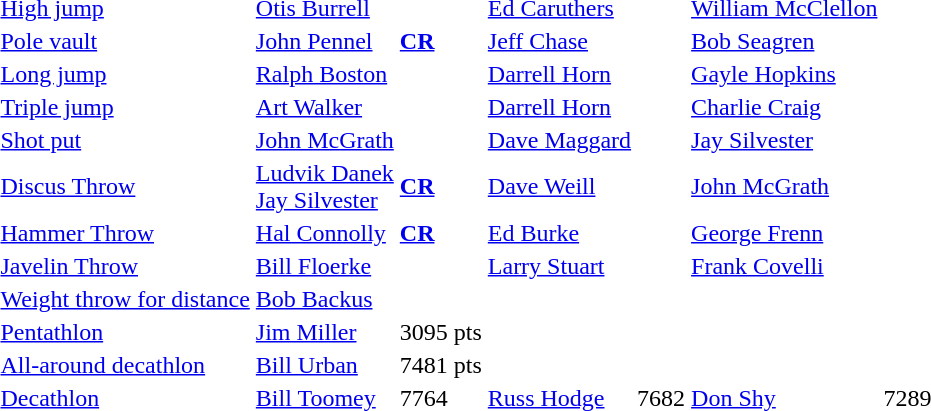<table>
<tr>
<td><a href='#'>High jump</a></td>
<td><a href='#'>Otis Burrell</a></td>
<td></td>
<td><a href='#'>Ed Caruthers</a></td>
<td></td>
<td><a href='#'>William McClellon</a></td>
<td></td>
</tr>
<tr>
<td><a href='#'>Pole vault</a></td>
<td><a href='#'>John Pennel</a></td>
<td> <strong><a href='#'>CR</a></strong></td>
<td><a href='#'>Jeff Chase</a></td>
<td></td>
<td><a href='#'>Bob Seagren</a></td>
<td></td>
</tr>
<tr>
<td><a href='#'>Long jump</a></td>
<td><a href='#'>Ralph Boston</a></td>
<td></td>
<td><a href='#'>Darrell Horn</a></td>
<td></td>
<td><a href='#'>Gayle Hopkins</a></td>
<td></td>
</tr>
<tr>
<td><a href='#'>Triple jump</a></td>
<td><a href='#'>Art Walker</a></td>
<td></td>
<td><a href='#'>Darrell Horn</a></td>
<td></td>
<td><a href='#'>Charlie Craig</a></td>
<td></td>
</tr>
<tr>
<td><a href='#'>Shot put</a></td>
<td><a href='#'>John McGrath</a></td>
<td></td>
<td><a href='#'>Dave Maggard</a></td>
<td></td>
<td><a href='#'>Jay Silvester</a></td>
<td></td>
</tr>
<tr>
<td><a href='#'>Discus Throw</a></td>
<td><a href='#'>Ludvik Danek</a> <br><a href='#'>Jay Silvester</a></td>
<td> <strong><a href='#'>CR</a></strong><br></td>
<td><a href='#'>Dave Weill</a></td>
<td></td>
<td><a href='#'>John McGrath</a></td>
<td></td>
</tr>
<tr>
<td><a href='#'>Hammer Throw</a></td>
<td><a href='#'>Hal Connolly</a></td>
<td> <strong><a href='#'>CR</a></strong></td>
<td><a href='#'>Ed Burke</a></td>
<td></td>
<td><a href='#'>George Frenn</a></td>
<td></td>
</tr>
<tr>
<td><a href='#'>Javelin Throw</a></td>
<td><a href='#'>Bill Floerke</a></td>
<td></td>
<td><a href='#'>Larry Stuart</a></td>
<td></td>
<td><a href='#'>Frank Covelli</a></td>
<td></td>
</tr>
<tr>
<td><a href='#'>Weight throw for distance</a></td>
<td><a href='#'>Bob Backus</a></td>
<td></td>
<td></td>
<td></td>
<td></td>
<td></td>
</tr>
<tr>
<td><a href='#'>Pentathlon</a></td>
<td><a href='#'>Jim Miller</a></td>
<td>3095 pts</td>
<td></td>
<td></td>
<td></td>
<td></td>
</tr>
<tr>
<td><a href='#'>All-around decathlon</a></td>
<td><a href='#'>Bill Urban</a></td>
<td>7481 pts</td>
<td></td>
<td></td>
<td></td>
<td></td>
</tr>
<tr>
<td><a href='#'>Decathlon</a></td>
<td><a href='#'>Bill Toomey</a></td>
<td>7764</td>
<td><a href='#'>Russ Hodge</a></td>
<td>7682</td>
<td><a href='#'>Don Shy</a></td>
<td>7289</td>
</tr>
</table>
